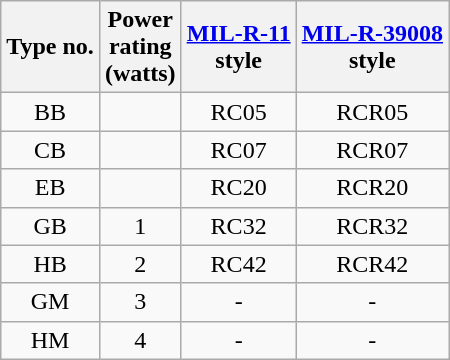<table class="wikitable" style="float: left; margin-right: 2em;">
<tr>
<th>Type no.</th>
<th>Power<br>rating<br>(watts)</th>
<th><a href='#'>MIL-R-11</a><br>style</th>
<th><a href='#'>MIL-R-39008</a><br>style</th>
</tr>
<tr style="text-align: center;">
<td>BB</td>
<td></td>
<td>RC05</td>
<td>RCR05</td>
</tr>
<tr style="text-align: center;">
<td>CB</td>
<td></td>
<td>RC07</td>
<td>RCR07</td>
</tr>
<tr style="text-align: center;">
<td>EB</td>
<td></td>
<td>RC20</td>
<td>RCR20</td>
</tr>
<tr style="text-align: center;">
<td>GB</td>
<td>1</td>
<td>RC32</td>
<td>RCR32</td>
</tr>
<tr style="text-align: center;">
<td>HB</td>
<td>2</td>
<td>RC42</td>
<td>RCR42</td>
</tr>
<tr style="text-align: center;">
<td>GM</td>
<td>3</td>
<td>-</td>
<td>-</td>
</tr>
<tr style="text-align: center;">
<td>HM</td>
<td>4</td>
<td>-</td>
<td>-</td>
</tr>
</table>
